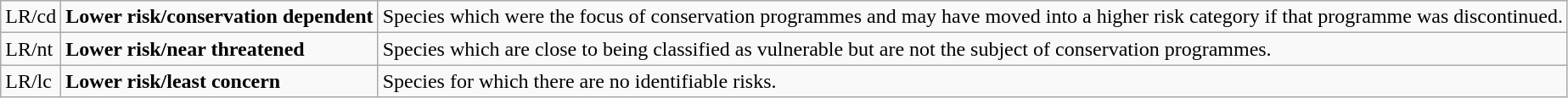<table class="wikitable" style="text-align:left">
<tr>
<td>LR/cd</td>
<td><strong>Lower risk/conservation dependent</strong></td>
<td>Species which were the focus of conservation programmes and may have moved into a higher risk category if that programme was discontinued.</td>
</tr>
<tr>
<td>LR/nt</td>
<td><strong>Lower risk/near threatened</strong></td>
<td>Species which are close to being classified as vulnerable but are not the subject of conservation programmes.</td>
</tr>
<tr>
<td>LR/lc</td>
<td><strong>Lower risk/least concern</strong></td>
<td>Species for which there are no identifiable risks.</td>
</tr>
</table>
